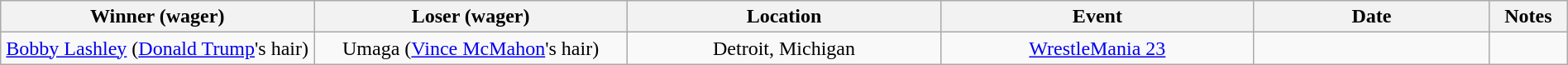<table class="wikitable sortable" width=100%  style="text-align: center">
<tr>
<th width=20% scope="col">Winner (wager)</th>
<th width=20% scope="col">Loser (wager)</th>
<th width=20% scope="col">Location</th>
<th width=20% scope="col">Event</th>
<th width=15% scope="col">Date</th>
<th class="unsortable" width=5% scope="col">Notes</th>
</tr>
<tr>
<td><a href='#'>Bobby Lashley</a> (<a href='#'>Donald Trump</a>'s hair)</td>
<td>Umaga (<a href='#'>Vince McMahon</a>'s hair)</td>
<td>Detroit, Michigan</td>
<td><a href='#'>WrestleMania 23</a></td>
<td></td>
<td></td>
</tr>
</table>
